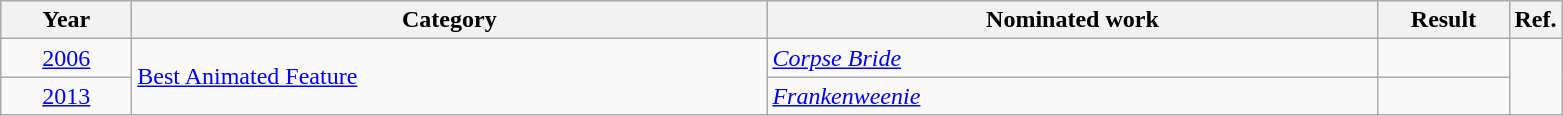<table class=wikitable>
<tr>
<th scope="col" style="width:5em;">Year</th>
<th scope="col" style="width:26em;">Category</th>
<th scope="col" style="width:25em;">Nominated work</th>
<th scope="col" style="width:5em;">Result</th>
<th>Ref.</th>
</tr>
<tr>
<td style="text-align:center;"><a href='#'>2006</a></td>
<td rowspan="2"><a href='#'>Best Animated Feature</a></td>
<td><em><a href='#'>Corpse Bride</a></em></td>
<td></td>
<td align="center" rowspan="2"></td>
</tr>
<tr>
<td style="text-align:center;"><a href='#'>2013</a></td>
<td><em><a href='#'>Frankenweenie</a></em></td>
<td></td>
</tr>
</table>
